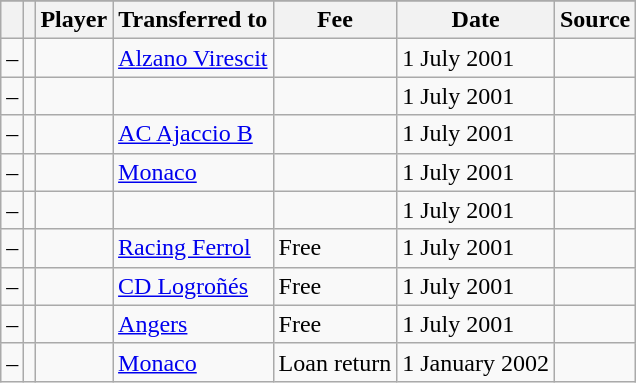<table class="wikitable plainrowheaders sortable">
<tr>
</tr>
<tr>
<th></th>
<th></th>
<th scope=col>Player</th>
<th !scope=col>Transferred to</th>
<th scope=col>Fee</th>
<th scope=col>Date</th>
<th scope=col>Source</th>
</tr>
<tr>
<td align=center>–</td>
<td align=center></td>
<td></td>
<td> <a href='#'>Alzano Virescit</a></td>
<td></td>
<td>1 July 2001</td>
<td></td>
</tr>
<tr>
<td align=center>–</td>
<td align=center></td>
<td></td>
<td></td>
<td></td>
<td>1 July 2001</td>
<td></td>
</tr>
<tr>
<td align=center>–</td>
<td align=center></td>
<td></td>
<td> <a href='#'>AC Ajaccio B</a></td>
<td></td>
<td>1 July 2001</td>
<td></td>
</tr>
<tr>
<td align=center>–</td>
<td align=center></td>
<td></td>
<td> <a href='#'>Monaco</a></td>
<td></td>
<td>1 July 2001</td>
<td></td>
</tr>
<tr>
<td align=center>–</td>
<td align=center></td>
<td></td>
<td></td>
<td></td>
<td>1 July 2001</td>
<td></td>
</tr>
<tr>
<td align=center>–</td>
<td align=center></td>
<td></td>
<td> <a href='#'>Racing Ferrol</a></td>
<td>Free</td>
<td>1 July 2001</td>
<td></td>
</tr>
<tr>
<td align=center>–</td>
<td align=center></td>
<td></td>
<td> <a href='#'>CD Logroñés</a></td>
<td>Free</td>
<td>1 July 2001</td>
<td></td>
</tr>
<tr>
<td align=center>–</td>
<td align=center></td>
<td></td>
<td> <a href='#'>Angers</a></td>
<td>Free</td>
<td>1 July 2001</td>
<td></td>
</tr>
<tr>
<td align=center>–</td>
<td align=center></td>
<td></td>
<td> <a href='#'>Monaco</a></td>
<td>Loan return</td>
<td>1 January 2002</td>
<td></td>
</tr>
</table>
